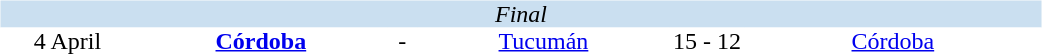<table width=700>
<tr>
<td width=700 valign="top"><br><table border=0 cellspacing=0 cellpadding=0 style="font-size: 100%; border-collapse: collapse;" width=100%>
<tr bgcolor="#CADFF0">
<td style="font-size:100%"; align="center" colspan="6"><em>Final</em></td>
</tr>
<tr align=center bgcolor=#FFFFFF>
<td width=90>4 April</td>
<td width=170><strong><a href='#'>Córdoba</a></strong></td>
<td width=20>-</td>
<td width=170><a href='#'>Tucumán</a></td>
<td width=50>15 - 12</td>
<td width=200><a href='#'>Córdoba</a></td>
</tr>
</table>
</td>
</tr>
</table>
